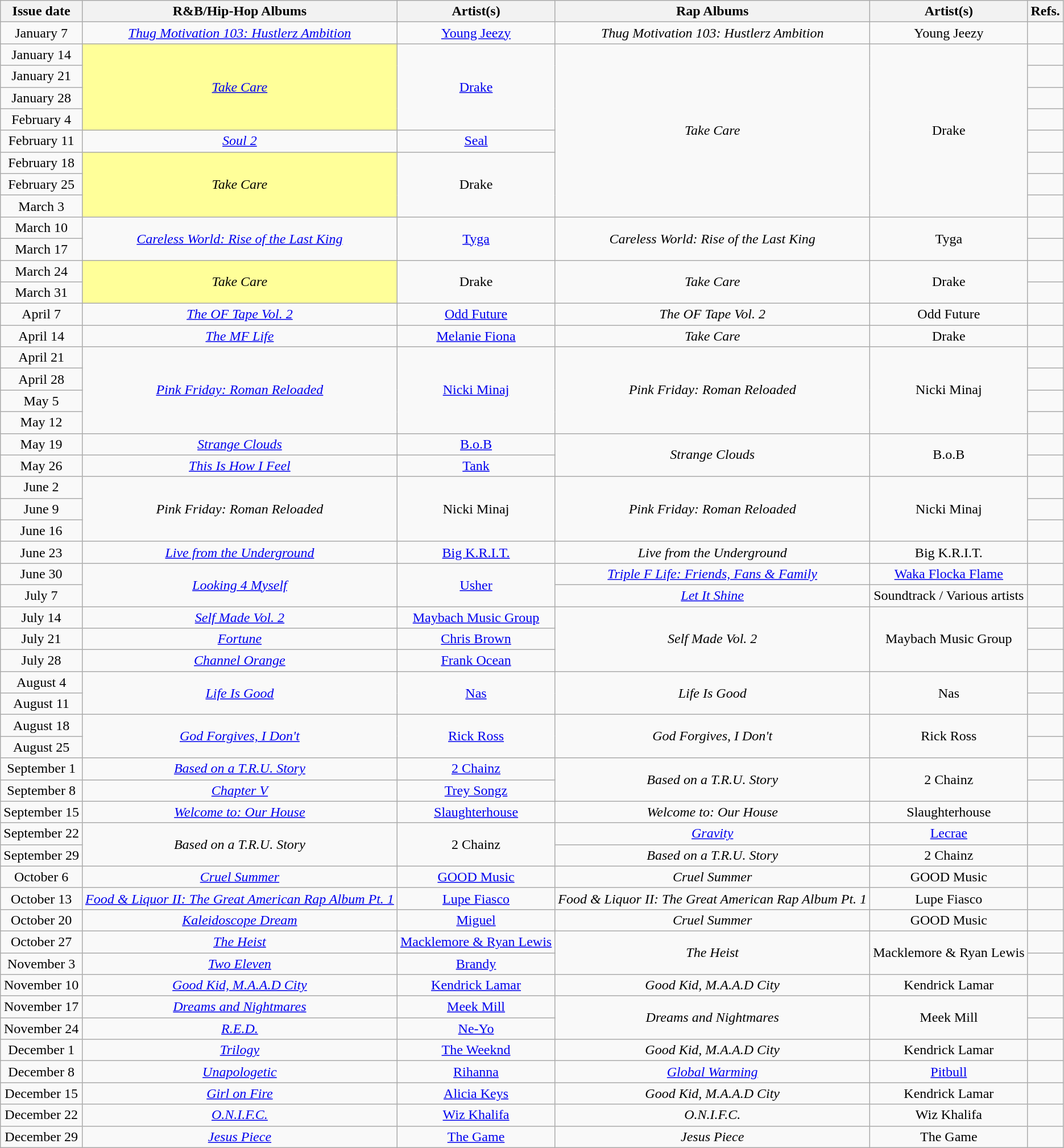<table class="wikitable" style="text-align: center;">
<tr>
<th>Issue date</th>
<th>R&B/Hip-Hop Albums</th>
<th>Artist(s)</th>
<th>Rap Albums</th>
<th>Artist(s)</th>
<th>Refs.</th>
</tr>
<tr>
<td>January 7</td>
<td><em><a href='#'>Thug Motivation 103: Hustlerz Ambition</a></em></td>
<td><a href='#'>Young Jeezy</a></td>
<td><em>Thug Motivation 103: Hustlerz Ambition</em></td>
<td>Young Jeezy</td>
<td></td>
</tr>
<tr>
<td>January 14</td>
<td bgcolor=#FFFF99 rowspan="4"><em><a href='#'>Take Care</a></em> </td>
<td rowspan="4"><a href='#'>Drake</a></td>
<td rowspan="8"><em>Take Care</em></td>
<td rowspan="8">Drake</td>
<td></td>
</tr>
<tr>
<td>January 21</td>
<td></td>
</tr>
<tr>
<td>January 28</td>
<td></td>
</tr>
<tr>
<td>February 4</td>
<td></td>
</tr>
<tr>
<td>February 11</td>
<td><em><a href='#'>Soul 2</a></em></td>
<td><a href='#'>Seal</a></td>
<td></td>
</tr>
<tr>
<td>February 18</td>
<td bgcolor=#FFFF99 rowspan="3"><em>Take Care</em> </td>
<td rowspan="3">Drake</td>
<td></td>
</tr>
<tr>
<td>February 25</td>
<td></td>
</tr>
<tr>
<td>March 3</td>
<td></td>
</tr>
<tr>
<td>March 10</td>
<td rowspan="2"><em><a href='#'>Careless World: Rise of the Last King</a></em></td>
<td rowspan="2"><a href='#'>Tyga</a></td>
<td rowspan="2"><em>Careless World: Rise of the Last King</em></td>
<td rowspan="2">Tyga</td>
<td></td>
</tr>
<tr>
<td>March 17</td>
<td></td>
</tr>
<tr>
<td>March 24</td>
<td bgcolor=#FFFF99 rowspan="2"><em>Take Care</em> </td>
<td rowspan="2">Drake</td>
<td rowspan="2"><em>Take Care</em></td>
<td rowspan="2">Drake</td>
<td></td>
</tr>
<tr>
<td>March 31</td>
<td></td>
</tr>
<tr>
<td>April 7</td>
<td><em><a href='#'>The OF Tape Vol. 2</a></em></td>
<td><a href='#'>Odd Future</a></td>
<td><em>The OF Tape Vol. 2</em></td>
<td>Odd Future</td>
<td></td>
</tr>
<tr>
<td>April 14</td>
<td><em><a href='#'>The MF Life</a></em></td>
<td><a href='#'>Melanie Fiona</a></td>
<td><em>Take Care</em></td>
<td>Drake</td>
<td></td>
</tr>
<tr>
<td>April 21</td>
<td rowspan="4"><em><a href='#'>Pink Friday: Roman Reloaded</a></em></td>
<td rowspan="4"><a href='#'>Nicki Minaj</a></td>
<td rowspan="4"><em>Pink Friday: Roman Reloaded</em></td>
<td rowspan="4">Nicki Minaj</td>
<td></td>
</tr>
<tr>
<td>April 28</td>
<td></td>
</tr>
<tr>
<td>May 5</td>
<td></td>
</tr>
<tr>
<td>May 12</td>
<td></td>
</tr>
<tr>
<td>May 19</td>
<td><em><a href='#'>Strange Clouds</a></em></td>
<td><a href='#'>B.o.B</a></td>
<td rowspan="2"><em>Strange Clouds</em></td>
<td rowspan="2">B.o.B</td>
<td></td>
</tr>
<tr>
<td>May 26</td>
<td><em><a href='#'>This Is How I Feel</a></em></td>
<td><a href='#'>Tank</a></td>
<td></td>
</tr>
<tr>
<td>June 2</td>
<td rowspan="3"><em>Pink Friday: Roman Reloaded</em></td>
<td rowspan="3">Nicki Minaj</td>
<td rowspan="3"><em>Pink Friday: Roman Reloaded</em></td>
<td rowspan="3">Nicki Minaj</td>
<td></td>
</tr>
<tr>
<td>June 9</td>
<td></td>
</tr>
<tr>
<td>June 16</td>
<td></td>
</tr>
<tr>
<td>June 23</td>
<td><em><a href='#'>Live from the Underground</a></em></td>
<td><a href='#'>Big K.R.I.T.</a></td>
<td><em>Live from the Underground</em></td>
<td>Big K.R.I.T.</td>
<td></td>
</tr>
<tr>
<td>June 30</td>
<td rowspan="2"><em><a href='#'>Looking 4 Myself</a></em></td>
<td rowspan="2"><a href='#'>Usher</a></td>
<td><em><a href='#'>Triple F Life: Friends, Fans & Family</a></em></td>
<td><a href='#'>Waka Flocka Flame</a></td>
<td></td>
</tr>
<tr>
<td>July 7</td>
<td><a href='#'><em>Let It Shine</em></a></td>
<td>Soundtrack / Various artists</td>
<td></td>
</tr>
<tr>
<td>July 14</td>
<td><em><a href='#'>Self Made Vol. 2</a></em></td>
<td><a href='#'>Maybach Music Group</a></td>
<td rowspan="3"><em>Self Made Vol. 2</em></td>
<td rowspan="3">Maybach Music Group</td>
<td></td>
</tr>
<tr>
<td>July 21</td>
<td><em><a href='#'>Fortune</a></em></td>
<td><a href='#'>Chris Brown</a></td>
<td></td>
</tr>
<tr>
<td>July 28</td>
<td><em><a href='#'>Channel Orange</a></em></td>
<td><a href='#'>Frank Ocean</a></td>
<td></td>
</tr>
<tr>
<td>August 4</td>
<td rowspan="2"><em><a href='#'>Life Is Good</a></em></td>
<td rowspan="2"><a href='#'>Nas</a></td>
<td rowspan="2"><em>Life Is Good</em></td>
<td rowspan="2">Nas</td>
<td></td>
</tr>
<tr>
<td>August 11</td>
<td></td>
</tr>
<tr>
<td>August 18</td>
<td rowspan="2"><em><a href='#'>God Forgives, I Don't</a></em></td>
<td rowspan="2"><a href='#'>Rick Ross</a></td>
<td rowspan="2"><em>God Forgives, I Don't</em></td>
<td rowspan="2">Rick Ross</td>
<td></td>
</tr>
<tr>
<td>August 25</td>
<td></td>
</tr>
<tr>
<td>September 1</td>
<td><em><a href='#'>Based on a T.R.U. Story</a></em></td>
<td><a href='#'>2 Chainz</a></td>
<td rowspan="2"><em>Based on a T.R.U. Story</em></td>
<td rowspan="2">2 Chainz</td>
<td></td>
</tr>
<tr>
<td>September 8</td>
<td><em><a href='#'>Chapter V</a></em></td>
<td><a href='#'>Trey Songz</a></td>
<td></td>
</tr>
<tr>
<td>September 15</td>
<td><em><a href='#'>Welcome to: Our House</a></em></td>
<td><a href='#'>Slaughterhouse</a></td>
<td><em>Welcome to: Our House</em></td>
<td>Slaughterhouse</td>
<td></td>
</tr>
<tr>
<td>September 22</td>
<td rowspan="2"><em>Based on a T.R.U. Story</em></td>
<td rowspan="2">2 Chainz</td>
<td><a href='#'><em>Gravity</em></a></td>
<td><a href='#'>Lecrae</a></td>
<td></td>
</tr>
<tr>
<td>September 29</td>
<td><em>Based on a T.R.U. Story</em></td>
<td>2 Chainz</td>
<td></td>
</tr>
<tr>
<td>October 6</td>
<td><em><a href='#'>Cruel Summer</a></em></td>
<td><a href='#'>GOOD Music</a></td>
<td><em>Cruel Summer</em></td>
<td>GOOD Music</td>
<td></td>
</tr>
<tr>
<td>October 13</td>
<td><em><a href='#'>Food & Liquor II: The Great American Rap Album Pt. 1</a></em></td>
<td><a href='#'>Lupe Fiasco</a></td>
<td><em>Food & Liquor II: The Great American Rap Album Pt. 1</em></td>
<td>Lupe Fiasco</td>
<td></td>
</tr>
<tr>
<td>October 20</td>
<td><em><a href='#'>Kaleidoscope Dream</a></em></td>
<td><a href='#'>Miguel</a></td>
<td><em>Cruel Summer</em></td>
<td>GOOD Music</td>
<td></td>
</tr>
<tr>
<td>October 27</td>
<td><em><a href='#'>The Heist</a></em></td>
<td><a href='#'>Macklemore & Ryan Lewis</a></td>
<td rowspan="2"><em>The Heist</em></td>
<td rowspan="2">Macklemore & Ryan Lewis</td>
<td></td>
</tr>
<tr>
<td>November 3</td>
<td><em><a href='#'>Two Eleven</a></em></td>
<td><a href='#'>Brandy</a></td>
<td></td>
</tr>
<tr>
<td>November 10</td>
<td><em><a href='#'>Good Kid, M.A.A.D City</a></em></td>
<td><a href='#'>Kendrick Lamar</a></td>
<td><em>Good Kid, M.A.A.D City</em></td>
<td>Kendrick Lamar</td>
<td></td>
</tr>
<tr>
<td>November 17</td>
<td><em><a href='#'>Dreams and Nightmares</a></em></td>
<td><a href='#'>Meek Mill</a></td>
<td rowspan="2"><em>Dreams and Nightmares</em></td>
<td rowspan="2">Meek Mill</td>
<td></td>
</tr>
<tr>
<td>November 24</td>
<td><em><a href='#'>R.E.D.</a></em></td>
<td><a href='#'>Ne-Yo</a></td>
<td></td>
</tr>
<tr>
<td>December 1</td>
<td><em><a href='#'>Trilogy</a></em></td>
<td><a href='#'>The Weeknd</a></td>
<td><em>Good Kid, M.A.A.D City</em></td>
<td>Kendrick Lamar</td>
<td></td>
</tr>
<tr>
<td>December 8</td>
<td><em><a href='#'>Unapologetic</a></em></td>
<td><a href='#'>Rihanna</a></td>
<td><a href='#'><em>Global Warming</em></a></td>
<td><a href='#'>Pitbull</a></td>
<td></td>
</tr>
<tr>
<td>December 15</td>
<td><em><a href='#'>Girl on Fire</a></em></td>
<td><a href='#'>Alicia Keys</a></td>
<td><em>Good Kid, M.A.A.D City</em></td>
<td>Kendrick Lamar</td>
<td></td>
</tr>
<tr>
<td>December 22</td>
<td><em><a href='#'>O.N.I.F.C.</a></em></td>
<td><a href='#'>Wiz Khalifa</a></td>
<td><em>O.N.I.F.C.</em></td>
<td>Wiz Khalifa</td>
<td></td>
</tr>
<tr>
<td>December 29</td>
<td><em><a href='#'>Jesus Piece</a></em></td>
<td><a href='#'>The Game</a></td>
<td><em>Jesus Piece</em></td>
<td>The Game</td>
<td></td>
</tr>
</table>
